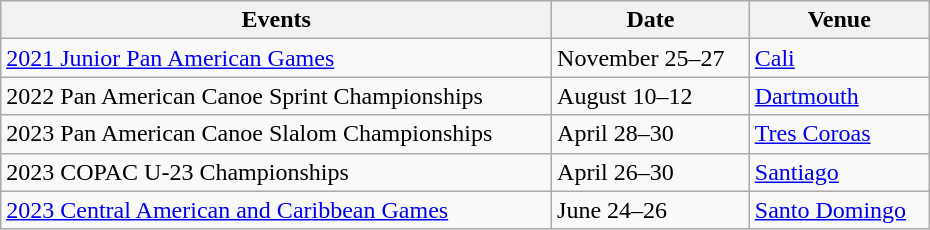<table class="wikitable" width=620>
<tr>
<th>Events</th>
<th>Date</th>
<th>Venue</th>
</tr>
<tr>
<td><a href='#'>2021 Junior Pan American Games</a></td>
<td>November 25–27</td>
<td> <a href='#'>Cali</a></td>
</tr>
<tr>
<td>2022 Pan American Canoe Sprint Championships</td>
<td>August 10–12</td>
<td> <a href='#'>Dartmouth</a></td>
</tr>
<tr>
<td>2023 Pan American Canoe Slalom Championships</td>
<td>April 28–30</td>
<td> <a href='#'>Tres Coroas</a></td>
</tr>
<tr>
<td>2023 COPAC U-23 Championships</td>
<td>April 26–30</td>
<td> <a href='#'>Santiago</a></td>
</tr>
<tr>
<td><a href='#'>2023 Central American and Caribbean Games</a></td>
<td>June 24–26</td>
<td> <a href='#'>Santo Domingo</a></td>
</tr>
</table>
